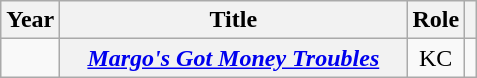<table class="wikitable plainrowheaders" border="1" style="text-align:center;">
<tr>
<th scope="col">Year</th>
<th scope="col" style="width:14em;">Title</th>
<th scope="col">Role</th>
<th></th>
</tr>
<tr>
<td></td>
<th scope="row"><em><a href='#'>Margo's Got Money Troubles</a></em></th>
<td>KC</td>
<td></td>
</tr>
</table>
